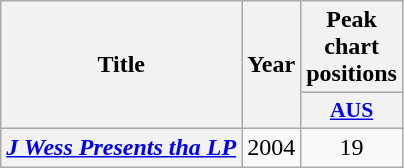<table class="wikitable plainrowheaders" style="text-align:center;">
<tr>
<th scope="col" rowspan="2">Title</th>
<th scope="col" rowspan="2">Year</th>
<th scope="col" colspan="1">Peak chart positions</th>
</tr>
<tr>
<th scope="col" style="width:3em;font-size:90%;"><a href='#'>AUS</a><br></th>
</tr>
<tr>
<th scope="row"><em><a href='#'>J Wess Presents tha LP</a></em></th>
<td>2004</td>
<td>19</td>
</tr>
</table>
